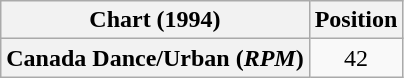<table class="wikitable plainrowheaders" style="text-align:center">
<tr>
<th scope="col">Chart (1994)</th>
<th scope="col">Position</th>
</tr>
<tr>
<th scope="row">Canada Dance/Urban (<em>RPM</em>)</th>
<td>42</td>
</tr>
</table>
